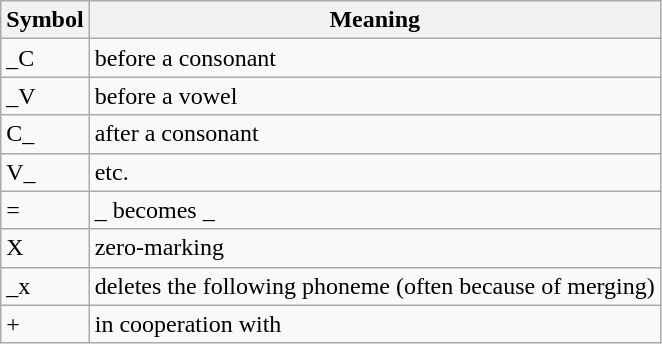<table class="wikitable">
<tr>
<th>Symbol</th>
<th>Meaning</th>
</tr>
<tr>
<td>_C</td>
<td>before a consonant</td>
</tr>
<tr>
<td>_V</td>
<td>before a vowel</td>
</tr>
<tr>
<td>C_</td>
<td>after a consonant</td>
</tr>
<tr>
<td>V_</td>
<td>etc.</td>
</tr>
<tr>
<td>=</td>
<td>_ becomes _</td>
</tr>
<tr>
<td>X</td>
<td>zero-marking</td>
</tr>
<tr>
<td>_x</td>
<td>deletes the following phoneme (often because of merging)</td>
</tr>
<tr>
<td>+</td>
<td>in cooperation with</td>
</tr>
</table>
